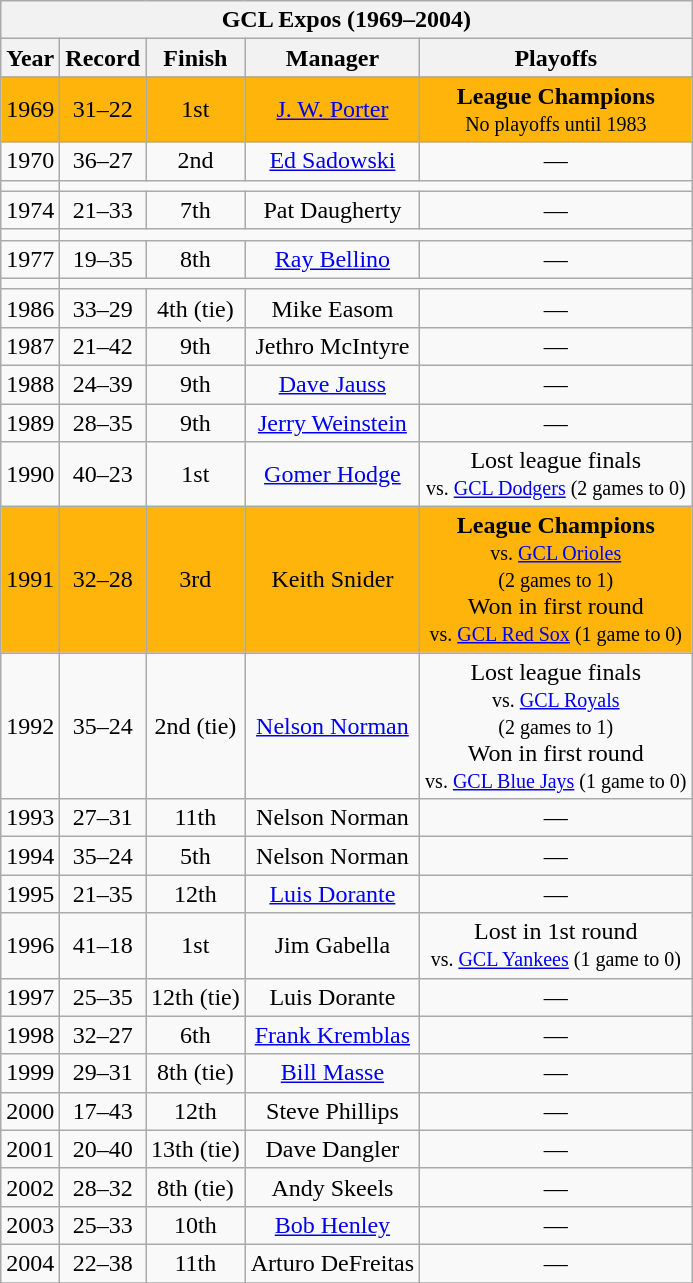<table class="wikitable">
<tr>
<th align=center colspan=5>GCL Expos (1969–2004)</th>
</tr>
<tr>
<th>Year</th>
<th>Record</th>
<th>Finish</th>
<th>Manager</th>
<th>Playoffs</th>
</tr>
<tr>
</tr>
<tr align=center bgcolor="#FFB40B">
<td>1969</td>
<td>31–22</td>
<td>1st</td>
<td><a href='#'>J. W. Porter</a></td>
<td><strong>League Champions</strong><br><small>No playoffs until 1983</small></td>
</tr>
<tr align=center>
<td>1970</td>
<td>36–27</td>
<td>2nd</td>
<td><a href='#'>Ed Sadowski</a></td>
<td>—</td>
</tr>
<tr align=center>
<td></td>
</tr>
<tr align=center>
<td>1974</td>
<td>21–33</td>
<td>7th</td>
<td>Pat Daugherty</td>
<td>—</td>
</tr>
<tr align=center>
<td></td>
</tr>
<tr align=center>
<td>1977</td>
<td>19–35</td>
<td>8th</td>
<td><a href='#'>Ray Bellino</a></td>
<td>—</td>
</tr>
<tr align=center>
<td></td>
</tr>
<tr align=center>
<td>1986</td>
<td>33–29</td>
<td>4th (tie)</td>
<td>Mike Easom</td>
<td>—</td>
</tr>
<tr align=center>
<td>1987</td>
<td>21–42</td>
<td>9th</td>
<td>Jethro McIntyre</td>
<td>—</td>
</tr>
<tr align=center>
<td>1988</td>
<td>24–39</td>
<td>9th</td>
<td><a href='#'>Dave Jauss</a></td>
<td>—</td>
</tr>
<tr align=center>
<td>1989</td>
<td>28–35</td>
<td>9th</td>
<td><a href='#'>Jerry Weinstein</a></td>
<td>—</td>
</tr>
<tr align=center>
<td>1990</td>
<td>40–23</td>
<td>1st</td>
<td><a href='#'>Gomer Hodge</a></td>
<td>Lost league finals<br><small>vs. <a href='#'>GCL Dodgers</a> (2 games to 0)</small></td>
</tr>
<tr align=center bgcolor="#FFB40B">
<td>1991</td>
<td>32–28</td>
<td>3rd</td>
<td>Keith Snider</td>
<td><strong>League Champions</strong><br><small>vs. <a href='#'>GCL Orioles</a><br>(2 games to 1)</small><br>Won in first round<br><small>vs. <a href='#'>GCL Red Sox</a> (1 game to 0)</small></td>
</tr>
<tr align=center>
<td>1992</td>
<td>35–24</td>
<td>2nd (tie)</td>
<td><a href='#'>Nelson Norman</a></td>
<td>Lost league finals<br><small>vs. <a href='#'>GCL Royals</a><br>(2 games to 1)</small><br>Won in first round<br><small>vs. <a href='#'>GCL Blue Jays</a> (1 game to 0)</small></td>
</tr>
<tr align=center>
<td>1993</td>
<td>27–31</td>
<td>11th</td>
<td>Nelson Norman</td>
<td>—</td>
</tr>
<tr align=center>
<td>1994</td>
<td>35–24</td>
<td>5th</td>
<td>Nelson Norman</td>
<td>—</td>
</tr>
<tr align=center>
<td>1995</td>
<td>21–35</td>
<td>12th</td>
<td><a href='#'>Luis Dorante</a></td>
<td>—</td>
</tr>
<tr align=center>
<td>1996</td>
<td>41–18</td>
<td>1st</td>
<td>Jim Gabella</td>
<td>Lost in 1st round<br><small>vs. <a href='#'>GCL Yankees</a> (1 game to 0)</small></td>
</tr>
<tr align=center>
<td>1997</td>
<td>25–35</td>
<td>12th (tie)</td>
<td>Luis Dorante</td>
<td>—</td>
</tr>
<tr align=center>
<td>1998</td>
<td>32–27</td>
<td>6th</td>
<td><a href='#'>Frank Kremblas</a></td>
<td>—</td>
</tr>
<tr align=center>
<td>1999</td>
<td>29–31</td>
<td>8th (tie)</td>
<td><a href='#'>Bill Masse</a></td>
<td>—</td>
</tr>
<tr align=center>
<td>2000</td>
<td>17–43</td>
<td>12th</td>
<td>Steve Phillips</td>
<td>—</td>
</tr>
<tr align=center>
<td>2001</td>
<td>20–40</td>
<td>13th (tie)</td>
<td>Dave Dangler</td>
<td>—</td>
</tr>
<tr align=center>
<td>2002</td>
<td>28–32</td>
<td>8th (tie)</td>
<td>Andy Skeels</td>
<td>—</td>
</tr>
<tr align=center>
<td>2003</td>
<td>25–33</td>
<td>10th</td>
<td><a href='#'>Bob Henley</a></td>
<td>—</td>
</tr>
<tr align=center>
<td>2004</td>
<td>22–38</td>
<td>11th</td>
<td>Arturo DeFreitas</td>
<td>—</td>
</tr>
<tr align=center>
</tr>
</table>
